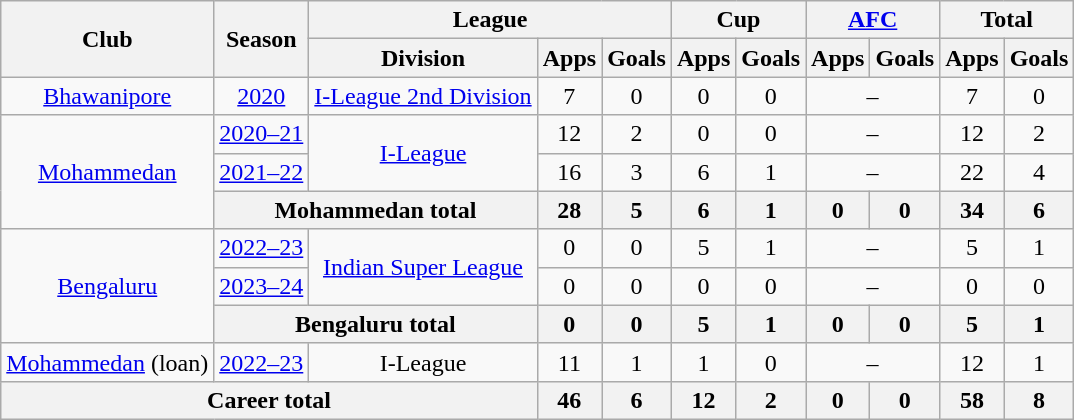<table class="wikitable" style="text-align: center;">
<tr>
<th rowspan="2">Club</th>
<th rowspan="2">Season</th>
<th colspan="3">League</th>
<th colspan="2">Cup</th>
<th colspan="2"><a href='#'>AFC</a></th>
<th colspan="2">Total</th>
</tr>
<tr>
<th>Division</th>
<th>Apps</th>
<th>Goals</th>
<th>Apps</th>
<th>Goals</th>
<th>Apps</th>
<th>Goals</th>
<th>Apps</th>
<th>Goals</th>
</tr>
<tr>
<td rowspan="1"><a href='#'>Bhawanipore</a></td>
<td><a href='#'>2020</a></td>
<td rowspan="1"><a href='#'>I-League 2nd Division</a></td>
<td>7</td>
<td>0</td>
<td>0</td>
<td>0</td>
<td colspan="2">–</td>
<td>7</td>
<td>0</td>
</tr>
<tr>
<td rowspan="3"><a href='#'>Mohammedan</a></td>
<td><a href='#'>2020–21</a></td>
<td rowspan="2"><a href='#'>I-League</a></td>
<td>12</td>
<td>2</td>
<td>0</td>
<td>0</td>
<td colspan="2">–</td>
<td>12</td>
<td>2</td>
</tr>
<tr>
<td><a href='#'>2021–22</a></td>
<td>16</td>
<td>3</td>
<td>6</td>
<td>1</td>
<td colspan="2">–</td>
<td>22</td>
<td>4</td>
</tr>
<tr>
<th colspan="2">Mohammedan total</th>
<th>28</th>
<th>5</th>
<th>6</th>
<th>1</th>
<th>0</th>
<th>0</th>
<th>34</th>
<th>6</th>
</tr>
<tr>
<td rowspan="3"><a href='#'>Bengaluru</a></td>
<td><a href='#'>2022–23</a></td>
<td rowspan="2"><a href='#'>Indian Super League</a></td>
<td>0</td>
<td>0</td>
<td>5</td>
<td>1</td>
<td colspan="2">–</td>
<td>5</td>
<td>1</td>
</tr>
<tr>
<td><a href='#'>2023–24</a></td>
<td>0</td>
<td>0</td>
<td>0</td>
<td>0</td>
<td colspan="2">–</td>
<td>0</td>
<td>0</td>
</tr>
<tr>
<th colspan="2">Bengaluru total</th>
<th>0</th>
<th>0</th>
<th>5</th>
<th>1</th>
<th>0</th>
<th>0</th>
<th>5</th>
<th>1</th>
</tr>
<tr>
<td rowspan="1"><a href='#'>Mohammedan</a> (loan)</td>
<td><a href='#'>2022–23</a></td>
<td rowspan="1">I-League</td>
<td>11</td>
<td>1</td>
<td>1</td>
<td>0</td>
<td colspan="2">–</td>
<td>12</td>
<td>1</td>
</tr>
<tr>
<th colspan="3">Career total</th>
<th>46</th>
<th>6</th>
<th>12</th>
<th>2</th>
<th>0</th>
<th>0</th>
<th>58</th>
<th>8</th>
</tr>
</table>
